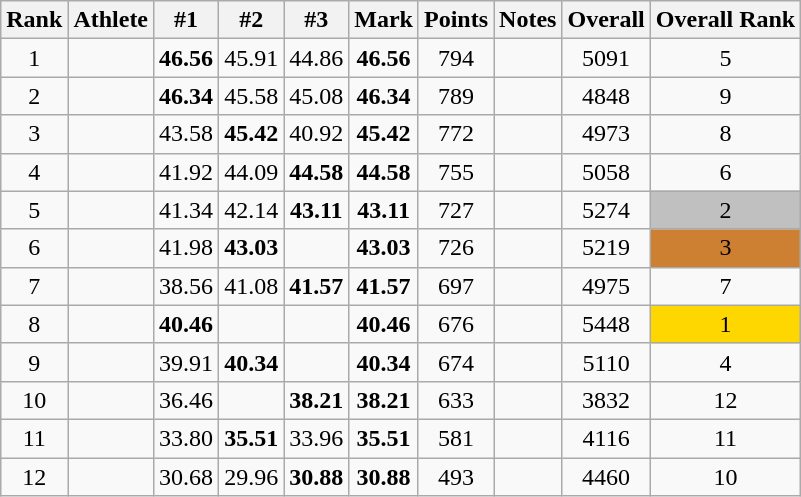<table class="wikitable sortable" style="text-align:center">
<tr>
<th>Rank</th>
<th>Athlete</th>
<th>#1</th>
<th>#2</th>
<th>#3</th>
<th>Mark</th>
<th>Points</th>
<th>Notes</th>
<th>Overall</th>
<th>Overall Rank</th>
</tr>
<tr>
<td>1</td>
<td align="left"></td>
<td><strong>46.56</strong></td>
<td>45.91</td>
<td>44.86</td>
<td><strong>46.56</strong></td>
<td>794</td>
<td></td>
<td>5091</td>
<td>5</td>
</tr>
<tr>
<td>2</td>
<td align="left"></td>
<td><strong>46.34</strong></td>
<td>45.58</td>
<td>45.08</td>
<td><strong>46.34</strong></td>
<td>789</td>
<td></td>
<td>4848</td>
<td>9</td>
</tr>
<tr>
<td>3</td>
<td align="left"></td>
<td>43.58</td>
<td><strong>45.42</strong></td>
<td>40.92</td>
<td><strong>45.42</strong></td>
<td>772</td>
<td></td>
<td>4973</td>
<td>8</td>
</tr>
<tr>
<td>4</td>
<td align="left"></td>
<td>41.92</td>
<td>44.09</td>
<td><strong>44.58</strong></td>
<td><strong>44.58</strong></td>
<td>755</td>
<td></td>
<td>5058</td>
<td>6</td>
</tr>
<tr>
<td>5</td>
<td align="left"></td>
<td>41.34</td>
<td>42.14</td>
<td><strong>43.11</strong></td>
<td><strong>43.11</strong></td>
<td>727</td>
<td></td>
<td>5274</td>
<td style="background-color:#c0c0c0">2</td>
</tr>
<tr>
<td>6</td>
<td align="left"></td>
<td>41.98</td>
<td><strong>43.03</strong></td>
<td></td>
<td><strong>43.03</strong></td>
<td>726</td>
<td></td>
<td>5219</td>
<td style="background-color:#cd7f32">3</td>
</tr>
<tr>
<td>7</td>
<td align="left"></td>
<td>38.56</td>
<td>41.08</td>
<td><strong>41.57</strong></td>
<td><strong>41.57</strong></td>
<td>697</td>
<td></td>
<td>4975</td>
<td>7</td>
</tr>
<tr>
<td>8</td>
<td align="left"></td>
<td><strong>40.46</strong></td>
<td></td>
<td></td>
<td><strong>40.46</strong></td>
<td>676</td>
<td></td>
<td>5448</td>
<td style="background-color:#ffd700">1</td>
</tr>
<tr>
<td>9</td>
<td align="left"></td>
<td>39.91</td>
<td><strong>40.34</strong></td>
<td></td>
<td><strong>40.34</strong></td>
<td>674</td>
<td></td>
<td>5110</td>
<td>4</td>
</tr>
<tr>
<td>10</td>
<td align="left"></td>
<td>36.46</td>
<td></td>
<td><strong>38.21</strong></td>
<td><strong>38.21</strong></td>
<td>633</td>
<td></td>
<td>3832</td>
<td>12</td>
</tr>
<tr>
<td>11</td>
<td align="left"></td>
<td>33.80</td>
<td><strong>35.51</strong></td>
<td>33.96</td>
<td><strong>35.51</strong></td>
<td>581</td>
<td></td>
<td>4116</td>
<td>11</td>
</tr>
<tr>
<td>12</td>
<td align="left"></td>
<td>30.68</td>
<td>29.96</td>
<td><strong>30.88</strong></td>
<td><strong>30.88</strong></td>
<td>493</td>
<td></td>
<td>4460</td>
<td>10</td>
</tr>
</table>
